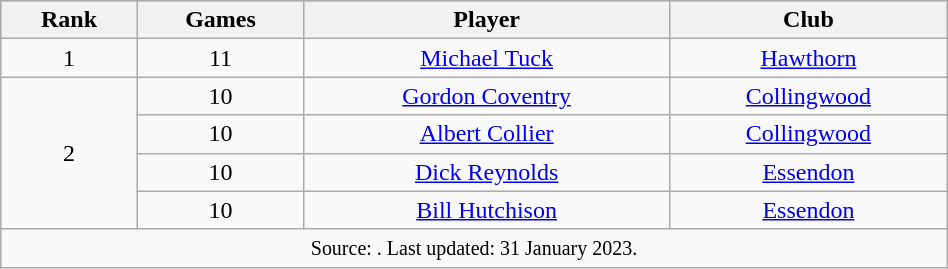<table class="wikitable" style="text-align:center; width:50%;">
<tr style="background:#87cefa;">
<th>Rank</th>
<th>Games</th>
<th>Player</th>
<th>Club</th>
</tr>
<tr>
<td>1</td>
<td>11</td>
<td><a href='#'>Michael Tuck</a></td>
<td><a href='#'>Hawthorn</a></td>
</tr>
<tr>
<td rowspan=4>2</td>
<td>10</td>
<td><a href='#'>Gordon Coventry</a></td>
<td><a href='#'>Collingwood</a></td>
</tr>
<tr>
<td>10</td>
<td><a href='#'>Albert Collier</a></td>
<td><a href='#'>Collingwood</a></td>
</tr>
<tr>
<td>10</td>
<td><a href='#'>Dick Reynolds</a></td>
<td><a href='#'>Essendon</a></td>
</tr>
<tr>
<td>10</td>
<td><a href='#'>Bill Hutchison</a></td>
<td><a href='#'>Essendon</a></td>
</tr>
<tr>
<td colspan=7><small>Source: . Last updated: 31 January 2023.</small></td>
</tr>
</table>
